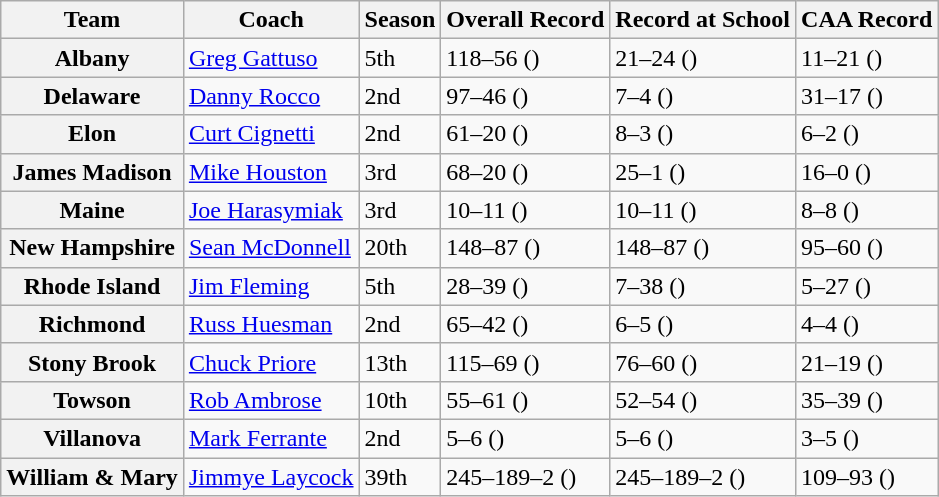<table class="wikitable sortable">
<tr>
<th>Team</th>
<th>Coach</th>
<th>Season</th>
<th>Overall Record</th>
<th>Record at School</th>
<th>CAA Record</th>
</tr>
<tr>
<th style=>Albany</th>
<td><a href='#'>Greg Gattuso</a></td>
<td>5th</td>
<td>118–56 ()</td>
<td>21–24 ()</td>
<td>11–21 ()</td>
</tr>
<tr>
<th style=>Delaware</th>
<td><a href='#'>Danny Rocco</a></td>
<td>2nd</td>
<td>97–46 ()</td>
<td>7–4 ()</td>
<td>31–17 ()</td>
</tr>
<tr>
<th style=>Elon</th>
<td><a href='#'>Curt Cignetti</a></td>
<td>2nd</td>
<td>61–20 ()</td>
<td>8–3 ()</td>
<td>6–2 ()</td>
</tr>
<tr>
<th style=>James Madison</th>
<td><a href='#'>Mike Houston</a></td>
<td>3rd</td>
<td>68–20 ()</td>
<td>25–1 ()</td>
<td>16–0 ()</td>
</tr>
<tr>
<th style=>Maine</th>
<td><a href='#'>Joe Harasymiak</a></td>
<td>3rd</td>
<td>10–11 ()</td>
<td>10–11 ()</td>
<td>8–8 ()</td>
</tr>
<tr>
<th style=>New Hampshire</th>
<td><a href='#'>Sean McDonnell</a></td>
<td>20th</td>
<td>148–87 ()</td>
<td>148–87 ()</td>
<td>95–60 ()</td>
</tr>
<tr>
<th style=>Rhode Island</th>
<td><a href='#'>Jim Fleming</a></td>
<td>5th</td>
<td>28–39 ()</td>
<td>7–38 ()</td>
<td>5–27 ()</td>
</tr>
<tr>
<th style=>Richmond</th>
<td><a href='#'>Russ Huesman</a></td>
<td>2nd</td>
<td>65–42 ()</td>
<td>6–5 ()</td>
<td>4–4 ()</td>
</tr>
<tr>
<th style=>Stony Brook</th>
<td><a href='#'>Chuck Priore</a></td>
<td>13th</td>
<td>115–69 ()</td>
<td>76–60 ()</td>
<td>21–19 ()</td>
</tr>
<tr>
<th style=>Towson</th>
<td><a href='#'>Rob Ambrose</a></td>
<td>10th</td>
<td>55–61 ()</td>
<td>52–54 ()</td>
<td>35–39 ()</td>
</tr>
<tr>
<th style=>Villanova</th>
<td><a href='#'>Mark Ferrante</a></td>
<td>2nd</td>
<td>5–6 ()</td>
<td>5–6 ()</td>
<td>3–5 ()</td>
</tr>
<tr>
<th style=>William & Mary</th>
<td><a href='#'>Jimmye Laycock</a></td>
<td>39th</td>
<td>245–189–2 ()</td>
<td>245–189–2 ()</td>
<td>109–93 ()</td>
</tr>
</table>
